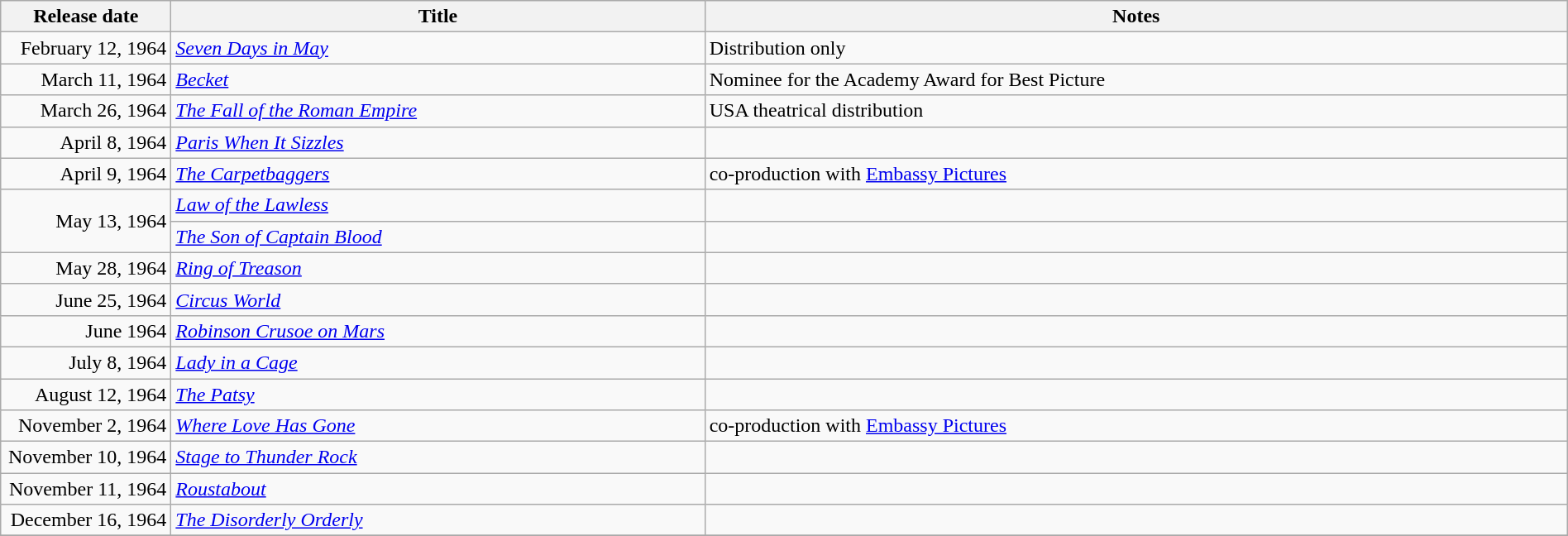<table class="wikitable sortable" style="width:100%;">
<tr>
<th scope="col" style="width:130px;">Release date</th>
<th>Title</th>
<th>Notes</th>
</tr>
<tr>
<td style="text-align:right;">February 12, 1964</td>
<td><em><a href='#'>Seven Days in May</a></em></td>
<td>Distribution only</td>
</tr>
<tr>
<td style="text-align:right;">March 11, 1964</td>
<td><em><a href='#'>Becket</a></em></td>
<td>Nominee for the Academy Award for Best Picture</td>
</tr>
<tr>
<td style="text-align:right;">March 26, 1964</td>
<td><em><a href='#'>The Fall of the Roman Empire</a></em></td>
<td>USA theatrical distribution</td>
</tr>
<tr>
<td style="text-align:right;">April 8, 1964</td>
<td><em><a href='#'>Paris When It Sizzles</a></em></td>
<td></td>
</tr>
<tr>
<td style="text-align:right;">April 9, 1964</td>
<td><em><a href='#'>The Carpetbaggers</a></em></td>
<td>co-production with <a href='#'>Embassy Pictures</a></td>
</tr>
<tr>
<td style="text-align:right;" rowspan="2">May 13, 1964</td>
<td><em><a href='#'>Law of the Lawless</a></em></td>
<td></td>
</tr>
<tr>
<td><em><a href='#'>The Son of Captain Blood</a></em></td>
<td></td>
</tr>
<tr>
<td style="text-align:right;">May 28, 1964</td>
<td><em><a href='#'>Ring of Treason</a></em></td>
<td></td>
</tr>
<tr>
<td style="text-align:right;">June 25, 1964</td>
<td><em><a href='#'>Circus World</a></em></td>
<td></td>
</tr>
<tr>
<td style="text-align:right;">June 1964</td>
<td><em><a href='#'>Robinson Crusoe on Mars</a></em></td>
<td></td>
</tr>
<tr>
<td style="text-align:right;">July 8, 1964</td>
<td><em><a href='#'>Lady in a Cage</a></em></td>
<td></td>
</tr>
<tr>
<td style="text-align:right;">August 12, 1964</td>
<td><em><a href='#'>The Patsy</a></em></td>
<td></td>
</tr>
<tr>
<td style="text-align:right;">November 2, 1964</td>
<td><em><a href='#'>Where Love Has Gone</a></em></td>
<td>co-production with <a href='#'>Embassy Pictures</a></td>
</tr>
<tr>
<td style="text-align:right;">November 10, 1964</td>
<td><em><a href='#'>Stage to Thunder Rock</a></em></td>
<td></td>
</tr>
<tr>
<td style="text-align:right;">November 11, 1964</td>
<td><em><a href='#'>Roustabout</a></em></td>
<td></td>
</tr>
<tr>
<td style="text-align:right;">December 16, 1964</td>
<td><em><a href='#'>The Disorderly Orderly</a></em></td>
<td></td>
</tr>
<tr>
</tr>
</table>
